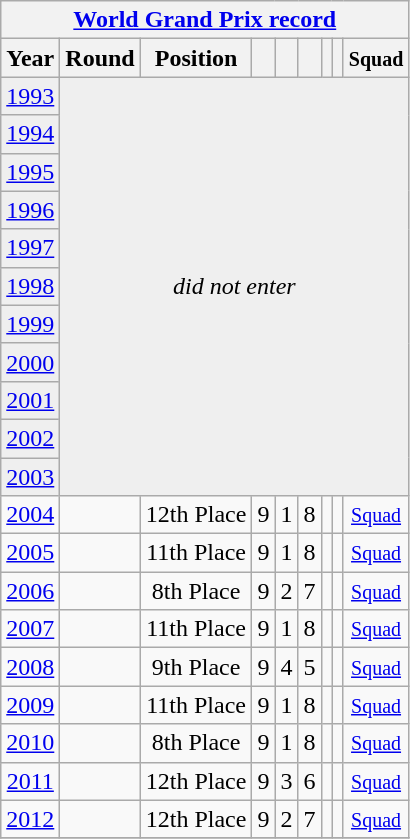<table class="wikitable" style="text-align: center;">
<tr>
<th colspan=9><a href='#'>World Grand Prix record</a></th>
</tr>
<tr>
<th>Year</th>
<th>Round</th>
<th>Position</th>
<th></th>
<th></th>
<th></th>
<th></th>
<th></th>
<th><small>Squad</small></th>
</tr>
<tr bgcolor="efefef">
<td> <a href='#'>1993</a></td>
<td colspan=8 rowspan=11 align=center><em>did not enter</em></td>
</tr>
<tr bgcolor="efefef">
<td> <a href='#'>1994</a></td>
</tr>
<tr bgcolor="efefef">
<td> <a href='#'>1995</a></td>
</tr>
<tr bgcolor="efefef">
<td> <a href='#'>1996</a></td>
</tr>
<tr bgcolor="efefef">
<td> <a href='#'>1997</a></td>
</tr>
<tr bgcolor="efefef">
<td> <a href='#'>1998</a></td>
</tr>
<tr bgcolor="efefef">
<td> <a href='#'>1999</a></td>
</tr>
<tr bgcolor="efefef">
<td> <a href='#'>2000</a></td>
</tr>
<tr bgcolor="efefef">
<td> <a href='#'>2001</a></td>
</tr>
<tr bgcolor="efefef">
<td> <a href='#'>2002</a></td>
</tr>
<tr bgcolor="efefef">
<td> <a href='#'>2003</a></td>
</tr>
<tr>
<td> <a href='#'>2004</a></td>
<td></td>
<td>12th Place</td>
<td>9</td>
<td>1</td>
<td>8</td>
<td></td>
<td></td>
<td><small><a href='#'>Squad</a></small></td>
</tr>
<tr>
<td> <a href='#'>2005</a></td>
<td></td>
<td>11th Place</td>
<td>9</td>
<td>1</td>
<td>8</td>
<td></td>
<td></td>
<td><small><a href='#'>Squad</a></small></td>
</tr>
<tr>
<td> <a href='#'>2006</a></td>
<td></td>
<td>8th Place</td>
<td>9</td>
<td>2</td>
<td>7</td>
<td></td>
<td></td>
<td><small><a href='#'>Squad</a></small></td>
</tr>
<tr>
<td> <a href='#'>2007</a></td>
<td></td>
<td>11th Place</td>
<td>9</td>
<td>1</td>
<td>8</td>
<td></td>
<td></td>
<td><small><a href='#'>Squad</a></small></td>
</tr>
<tr>
<td> <a href='#'>2008</a></td>
<td></td>
<td>9th Place</td>
<td>9</td>
<td>4</td>
<td>5</td>
<td></td>
<td></td>
<td><small><a href='#'>Squad</a></small></td>
</tr>
<tr>
<td> <a href='#'>2009</a></td>
<td></td>
<td>11th Place</td>
<td>9</td>
<td>1</td>
<td>8</td>
<td></td>
<td></td>
<td><small><a href='#'>Squad</a></small></td>
</tr>
<tr>
<td> <a href='#'>2010</a></td>
<td></td>
<td>8th Place</td>
<td>9</td>
<td>1</td>
<td>8</td>
<td></td>
<td></td>
<td><small><a href='#'>Squad</a></small></td>
</tr>
<tr>
<td> <a href='#'>2011</a></td>
<td></td>
<td>12th Place</td>
<td>9</td>
<td>3</td>
<td>6</td>
<td></td>
<td></td>
<td><small><a href='#'>Squad</a></small></td>
</tr>
<tr>
<td> <a href='#'>2012</a></td>
<td></td>
<td>12th Place</td>
<td>9</td>
<td>2</td>
<td>7</td>
<td></td>
<td></td>
<td><small><a href='#'>Squad</a></small></td>
</tr>
<tr>
</tr>
</table>
